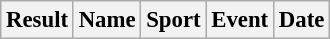<table class="wikitable sortable" style="font-size: 95%;">
<tr>
<th>Result</th>
<th>Name</th>
<th>Sport</th>
<th>Event</th>
<th>Date</th>
</tr>
</table>
